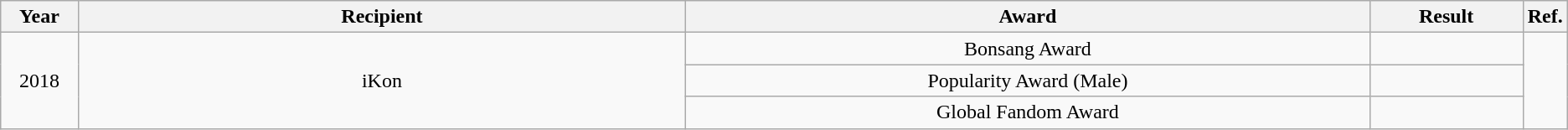<table class="wikitable" style="text-align:center">
<tr>
<th width=5%>Year</th>
<th style="width:40%;">Recipient</th>
<th style="width:45%;">Award</th>
<th style="width:10%;">Result</th>
<th style="width:5%;">Ref.</th>
</tr>
<tr>
<td rowspan="3">2018</td>
<td rowspan="3">iKon</td>
<td>Bonsang Award</td>
<td></td>
<td rowspan="3"></td>
</tr>
<tr>
<td>Popularity Award (Male)</td>
<td></td>
</tr>
<tr>
<td>Global Fandom Award</td>
<td></td>
</tr>
</table>
